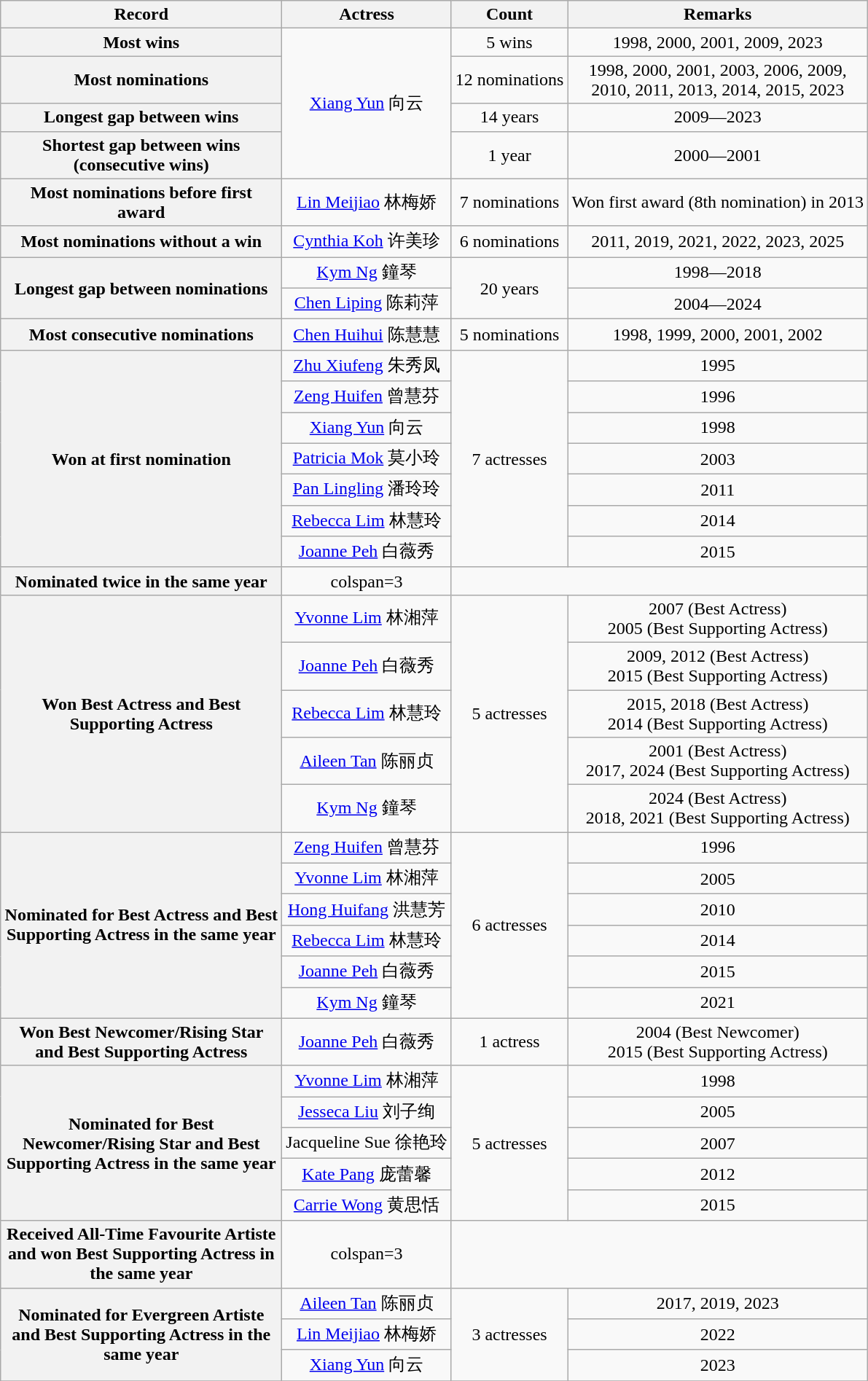<table class="wikitable" style="text-align: center;">
<tr>
<th width=250 scope="col">Record</th>
<th scope="col">Actress</th>
<th scope="col">Count</th>
<th scope="col">Remarks</th>
</tr>
<tr>
<th>Most wins</th>
<td rowspan=4><a href='#'>Xiang Yun</a> 向云</td>
<td>5 wins</td>
<td>1998, 2000, 2001, 2009, 2023</td>
</tr>
<tr>
<th>Most nominations</th>
<td>12 nominations</td>
<td>1998, 2000, 2001, 2003, 2006, 2009,<br>2010, 2011, 2013, 2014, 2015, 2023</td>
</tr>
<tr>
<th>Longest gap between wins</th>
<td>14 years</td>
<td>2009—2023</td>
</tr>
<tr>
<th>Shortest gap between wins<br>(consecutive wins)</th>
<td>1 year</td>
<td>2000—2001</td>
</tr>
<tr>
<th>Most nominations before first award</th>
<td><a href='#'>Lin Meijiao</a> 林梅娇</td>
<td>7 nominations</td>
<td>Won first award (8th nomination) in 2013</td>
</tr>
<tr>
<th>Most nominations without a win</th>
<td><a href='#'>Cynthia Koh</a> 许美珍</td>
<td>6 nominations</td>
<td>2011, 2019, 2021, 2022, 2023, 2025</td>
</tr>
<tr>
<th rowspan=2>Longest gap between nominations</th>
<td><a href='#'>Kym Ng</a> 鐘琴</td>
<td rowspan=2>20 years</td>
<td>1998—2018</td>
</tr>
<tr>
<td><a href='#'>Chen Liping</a> 陈莉萍</td>
<td>2004—2024</td>
</tr>
<tr>
<th>Most consecutive nominations</th>
<td><a href='#'>Chen Huihui</a> 陈慧慧</td>
<td>5 nominations</td>
<td>1998, 1999, 2000, 2001, 2002</td>
</tr>
<tr>
<th rowspan=7>Won at first nomination</th>
<td><a href='#'>Zhu Xiufeng</a> 朱秀凤</td>
<td rowspan=7>7 actresses</td>
<td>1995</td>
</tr>
<tr>
<td><a href='#'>Zeng Huifen</a> 曾慧芬</td>
<td>1996</td>
</tr>
<tr>
<td><a href='#'>Xiang Yun</a> 向云</td>
<td>1998</td>
</tr>
<tr>
<td><a href='#'>Patricia Mok</a> 莫小玲</td>
<td>2003</td>
</tr>
<tr>
<td><a href='#'>Pan Lingling</a> 潘玲玲</td>
<td>2011</td>
</tr>
<tr>
<td><a href='#'>Rebecca Lim</a> 林慧玲</td>
<td>2014</td>
</tr>
<tr>
<td><a href='#'>Joanne Peh</a> 白薇秀</td>
<td>2015</td>
</tr>
<tr>
<th>Nominated twice in the same year</th>
<td>colspan=3 </td>
</tr>
<tr>
<th rowspan=5>Won Best Actress and Best Supporting Actress</th>
<td><a href='#'>Yvonne Lim</a> 林湘萍</td>
<td rowspan=5>5 actresses</td>
<td>2007 (Best Actress)<br>2005 (Best Supporting Actress)</td>
</tr>
<tr>
<td><a href='#'>Joanne Peh</a> 白薇秀</td>
<td>2009, 2012 (Best Actress)<br>2015 (Best Supporting Actress)</td>
</tr>
<tr>
<td><a href='#'>Rebecca Lim</a> 林慧玲</td>
<td>2015, 2018 (Best Actress)<br>2014 (Best Supporting Actress)</td>
</tr>
<tr>
<td><a href='#'>Aileen Tan</a> 陈丽贞</td>
<td>2001 (Best Actress)<br>2017, 2024 (Best Supporting Actress)</td>
</tr>
<tr>
<td><a href='#'>Kym Ng</a> 鐘琴</td>
<td>2024 (Best Actress)<br>2018, 2021 (Best Supporting Actress)</td>
</tr>
<tr>
<th rowspan=6>Nominated for Best Actress and Best Supporting Actress in the same year</th>
<td><a href='#'>Zeng Huifen</a> 曾慧芬</td>
<td rowspan=6>6 actresses</td>
<td>1996</td>
</tr>
<tr>
<td><a href='#'>Yvonne Lim</a> 林湘萍</td>
<td>2005</td>
</tr>
<tr>
<td><a href='#'>Hong Huifang</a> 洪慧芳</td>
<td>2010</td>
</tr>
<tr>
<td><a href='#'>Rebecca Lim</a> 林慧玲</td>
<td>2014</td>
</tr>
<tr>
<td><a href='#'>Joanne Peh</a> 白薇秀</td>
<td>2015</td>
</tr>
<tr>
<td><a href='#'>Kym Ng</a> 鐘琴</td>
<td>2021</td>
</tr>
<tr>
<th>Won Best Newcomer/Rising Star and Best Supporting Actress</th>
<td><a href='#'>Joanne Peh</a> 白薇秀</td>
<td>1 actress</td>
<td>2004 (Best Newcomer)<br>2015 (Best Supporting Actress)</td>
</tr>
<tr>
<th rowspan=5>Nominated for Best Newcomer/Rising Star and Best Supporting Actress in the same year</th>
<td><a href='#'>Yvonne Lim</a> 林湘萍</td>
<td rowspan=5>5 actresses</td>
<td>1998</td>
</tr>
<tr>
<td><a href='#'>Jesseca Liu</a> 刘子绚</td>
<td>2005</td>
</tr>
<tr>
<td>Jacqueline Sue 徐艳玲</td>
<td>2007</td>
</tr>
<tr>
<td><a href='#'>Kate Pang</a> 庞蕾馨</td>
<td>2012</td>
</tr>
<tr>
<td><a href='#'>Carrie Wong</a> 黄思恬</td>
<td>2015</td>
</tr>
<tr>
<th>Received All-Time Favourite Artiste and won Best Supporting Actress in the same year</th>
<td>colspan=3 </td>
</tr>
<tr>
<th rowspan=3>Nominated for Evergreen Artiste and Best Supporting Actress in the same year</th>
<td><a href='#'>Aileen Tan</a> 陈丽贞</td>
<td rowspan=3>3 actresses</td>
<td>2017, 2019, 2023</td>
</tr>
<tr>
<td><a href='#'>Lin Meijiao</a> 林梅娇</td>
<td>2022</td>
</tr>
<tr>
<td><a href='#'>Xiang Yun</a> 向云</td>
<td>2023</td>
</tr>
<tr>
</tr>
</table>
